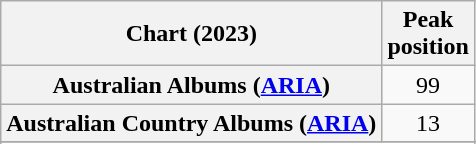<table class="wikitable sortable plainrowheaders" style="text-align:center">
<tr>
<th scope="col">Chart (2023)</th>
<th scope="col">Peak<br>position</th>
</tr>
<tr>
<th scope="row">Australian Albums (<a href='#'>ARIA</a>)</th>
<td>99</td>
</tr>
<tr>
<th scope="row">Australian Country Albums (<a href='#'>ARIA</a>)</th>
<td>13</td>
</tr>
<tr>
</tr>
<tr>
</tr>
<tr>
</tr>
<tr>
</tr>
<tr>
</tr>
<tr>
</tr>
</table>
